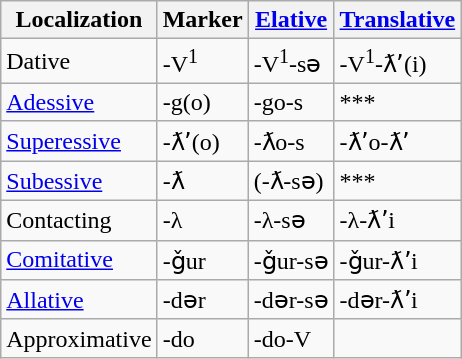<table class="wikitable">
<tr>
<th>Localization</th>
<th>Marker</th>
<th><a href='#'>Elative</a></th>
<th><a href='#'>Translative</a></th>
</tr>
<tr>
<td>Dative</td>
<td>-V<sup>1</sup></td>
<td>-V<sup>1</sup>-sə</td>
<td>-V<sup>1</sup>-ƛʼ(i)</td>
</tr>
<tr>
<td><a href='#'>Adessive</a></td>
<td>-g(o)</td>
<td>-go-s</td>
<td>***</td>
</tr>
<tr>
<td><a href='#'>Superessive</a></td>
<td>-ƛʼ(o)</td>
<td>-ƛo-s</td>
<td>-ƛʼo-ƛʼ</td>
</tr>
<tr>
<td><a href='#'>Subessive</a></td>
<td>-ƛ</td>
<td>(-ƛ-sə)</td>
<td>***</td>
</tr>
<tr>
<td>Contacting</td>
<td>-λ</td>
<td>-λ-sə</td>
<td>-λ-ƛʼi</td>
</tr>
<tr>
<td><a href='#'>Comitative</a></td>
<td>-ǧur</td>
<td>-ǧur-sə</td>
<td>-ǧur-ƛʼi</td>
</tr>
<tr>
<td><a href='#'>Allative</a></td>
<td>-dər</td>
<td>-dər-sə</td>
<td>-dər-ƛʼi</td>
</tr>
<tr>
<td>Approximative</td>
<td>-do</td>
<td>-do-V</td>
</tr>
</table>
